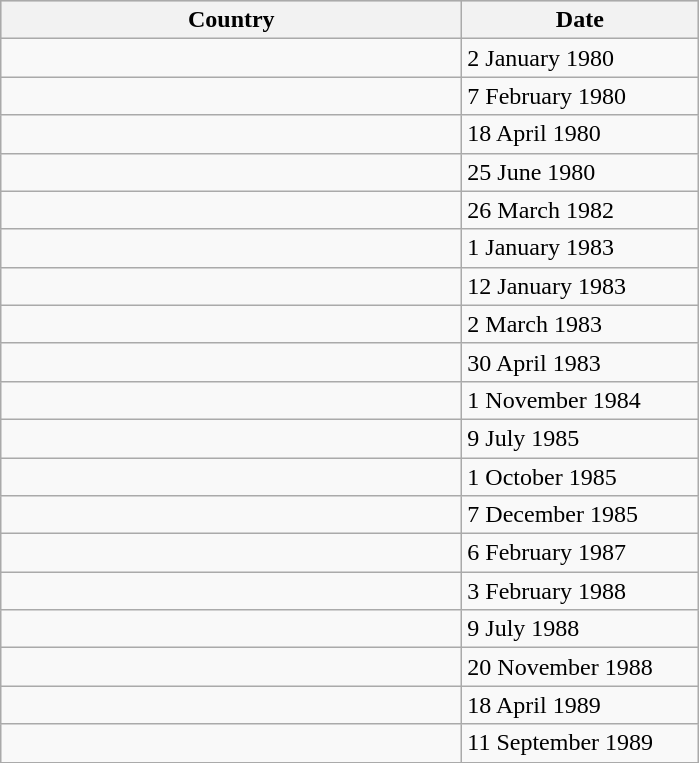<table class="wikitable" border=1 style="border-collapse: collapse;">
<tr bgcolor="#cccccc">
<th width=300>Country</th>
<th width=150>Date</th>
</tr>
<tr>
<td></td>
<td>2 January 1980</td>
</tr>
<tr>
<td></td>
<td>7 February 1980</td>
</tr>
<tr>
<td></td>
<td>18 April 1980</td>
</tr>
<tr>
<td></td>
<td>25 June 1980</td>
</tr>
<tr>
<td></td>
<td>26 March 1982</td>
</tr>
<tr>
<td></td>
<td>1 January 1983</td>
</tr>
<tr>
<td></td>
<td>12 January 1983</td>
</tr>
<tr>
<td></td>
<td>2 March 1983</td>
</tr>
<tr>
<td></td>
<td>30 April 1983</td>
</tr>
<tr>
<td></td>
<td>1 November 1984</td>
</tr>
<tr>
<td></td>
<td>9 July 1985</td>
</tr>
<tr>
<td></td>
<td>1 October 1985</td>
</tr>
<tr>
<td></td>
<td>7 December 1985</td>
</tr>
<tr>
<td><em></em></td>
<td>6 February 1987</td>
</tr>
<tr>
<td></td>
<td>3 February 1988</td>
</tr>
<tr>
<td></td>
<td>9 July 1988</td>
</tr>
<tr>
<td></td>
<td>20 November 1988</td>
</tr>
<tr>
<td></td>
<td>18 April 1989</td>
</tr>
<tr>
<td></td>
<td>11 September 1989</td>
</tr>
</table>
